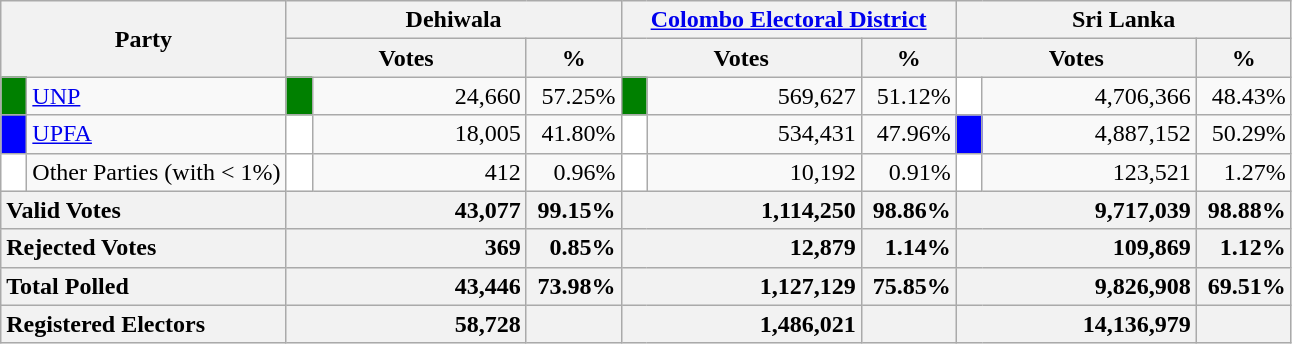<table class="wikitable">
<tr>
<th colspan="2" width="144px"rowspan="2">Party</th>
<th colspan="3" width="216px">Dehiwala</th>
<th colspan="3" width="216px"><a href='#'>Colombo Electoral District</a></th>
<th colspan="3" width="216px">Sri Lanka</th>
</tr>
<tr>
<th colspan="2" width="144px">Votes</th>
<th>%</th>
<th colspan="2" width="144px">Votes</th>
<th>%</th>
<th colspan="2" width="144px">Votes</th>
<th>%</th>
</tr>
<tr>
<td style="background-color:green;" width="10px"></td>
<td style="text-align:left;"><a href='#'>UNP</a></td>
<td style="background-color:green;" width="10px"></td>
<td style="text-align:right;">24,660</td>
<td style="text-align:right;">57.25%</td>
<td style="background-color:green;" width="10px"></td>
<td style="text-align:right;">569,627</td>
<td style="text-align:right;">51.12%</td>
<td style="background-color:white;" width="10px"></td>
<td style="text-align:right;">4,706,366</td>
<td style="text-align:right;">48.43%</td>
</tr>
<tr>
<td style="background-color:blue;" width="10px"></td>
<td style="text-align:left;"><a href='#'>UPFA</a></td>
<td style="background-color:white;" width="10px"></td>
<td style="text-align:right;">18,005</td>
<td style="text-align:right;">41.80%</td>
<td style="background-color:white;" width="10px"></td>
<td style="text-align:right;">534,431</td>
<td style="text-align:right;">47.96%</td>
<td style="background-color:blue;" width="10px"></td>
<td style="text-align:right;">4,887,152</td>
<td style="text-align:right;">50.29%</td>
</tr>
<tr>
<td style="background-color:white;" width="10px"></td>
<td style="text-align:left;">Other Parties (with < 1%)</td>
<td style="background-color:white;" width="10px"></td>
<td style="text-align:right;">412</td>
<td style="text-align:right;">0.96%</td>
<td style="background-color:white;" width="10px"></td>
<td style="text-align:right;">10,192</td>
<td style="text-align:right;">0.91%</td>
<td style="background-color:white;" width="10px"></td>
<td style="text-align:right;">123,521</td>
<td style="text-align:right;">1.27%</td>
</tr>
<tr>
<th colspan="2" width="144px"style="text-align:left;">Valid Votes</th>
<th style="text-align:right;"colspan="2" width="144px">43,077</th>
<th style="text-align:right;">99.15%</th>
<th style="text-align:right;"colspan="2" width="144px">1,114,250</th>
<th style="text-align:right;">98.86%</th>
<th style="text-align:right;"colspan="2" width="144px">9,717,039</th>
<th style="text-align:right;">98.88%</th>
</tr>
<tr>
<th colspan="2" width="144px"style="text-align:left;">Rejected Votes</th>
<th style="text-align:right;"colspan="2" width="144px">369</th>
<th style="text-align:right;">0.85%</th>
<th style="text-align:right;"colspan="2" width="144px">12,879</th>
<th style="text-align:right;">1.14%</th>
<th style="text-align:right;"colspan="2" width="144px">109,869</th>
<th style="text-align:right;">1.12%</th>
</tr>
<tr>
<th colspan="2" width="144px"style="text-align:left;">Total Polled</th>
<th style="text-align:right;"colspan="2" width="144px">43,446</th>
<th style="text-align:right;">73.98%</th>
<th style="text-align:right;"colspan="2" width="144px">1,127,129</th>
<th style="text-align:right;">75.85%</th>
<th style="text-align:right;"colspan="2" width="144px">9,826,908</th>
<th style="text-align:right;">69.51%</th>
</tr>
<tr>
<th colspan="2" width="144px"style="text-align:left;">Registered Electors</th>
<th style="text-align:right;"colspan="2" width="144px">58,728</th>
<th></th>
<th style="text-align:right;"colspan="2" width="144px">1,486,021</th>
<th></th>
<th style="text-align:right;"colspan="2" width="144px">14,136,979</th>
<th></th>
</tr>
</table>
